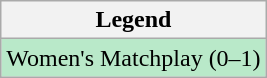<table class="wikitable">
<tr>
<th>Legend</th>
</tr>
<tr style="background:#B9E9C9;">
<td>Women's Matchplay (0–1)</td>
</tr>
</table>
